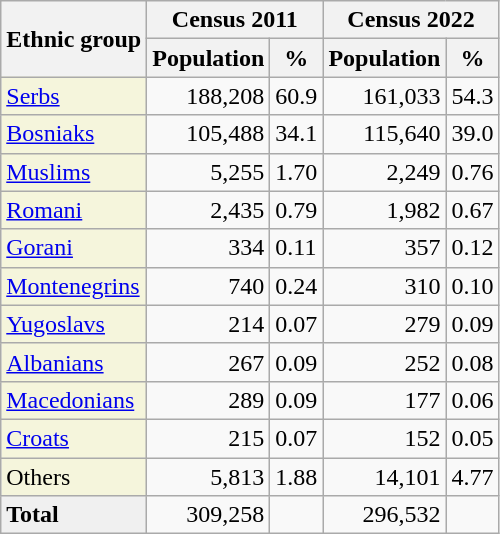<table class="wikitable">
<tr>
<th rowspan="2">Ethnic group</th>
<th colspan="2">Census 2011</th>
<th colspan="2">Census 2022</th>
</tr>
<tr>
<th>Population</th>
<th>%</th>
<th>Population</th>
<th>%</th>
</tr>
<tr>
<td style="background:#F5F5DC;"><a href='#'>Serbs</a></td>
<td align="right">188,208</td>
<td>60.9</td>
<td align="right">161,033</td>
<td>54.3</td>
</tr>
<tr>
<td style="background:#F5F5DC;"><a href='#'>Bosniaks</a></td>
<td align="right">105,488</td>
<td>34.1</td>
<td align="right">115,640</td>
<td>39.0</td>
</tr>
<tr>
<td style="background:#F5F5DC;"><a href='#'>Muslims</a></td>
<td align="right">5,255</td>
<td>1.70</td>
<td align="right">2,249</td>
<td>0.76</td>
</tr>
<tr>
<td style="background:#F5F5DC;"><a href='#'>Romani</a></td>
<td align="right">2,435</td>
<td>0.79</td>
<td align="right">1,982</td>
<td>0.67</td>
</tr>
<tr>
<td style="background:#F5F5DC;"><a href='#'>Gorani</a></td>
<td align="right">334</td>
<td>0.11</td>
<td align="right">357</td>
<td>0.12</td>
</tr>
<tr>
<td style="background:#F5F5DC;"><a href='#'>Montenegrins</a></td>
<td align="right">740</td>
<td>0.24</td>
<td align="right">310</td>
<td>0.10</td>
</tr>
<tr>
<td style="background:#F5F5DC;"><a href='#'>Yugoslavs</a></td>
<td align="right">214</td>
<td>0.07</td>
<td align="right">279</td>
<td>0.09</td>
</tr>
<tr>
<td style="background:#F5F5DC;"><a href='#'>Albanians</a></td>
<td align="right">267</td>
<td>0.09</td>
<td align="right">252</td>
<td>0.08</td>
</tr>
<tr>
<td style="background:#F5F5DC;"><a href='#'>Macedonians</a></td>
<td align="right">289</td>
<td>0.09</td>
<td align="right">177</td>
<td>0.06</td>
</tr>
<tr>
<td style="background:#F5F5DC;"><a href='#'>Croats</a></td>
<td align="right">215</td>
<td>0.07</td>
<td align="right">152</td>
<td>0.05</td>
</tr>
<tr>
<td style="background:#F5F5DC;">Others</td>
<td align="right">5,813</td>
<td>1.88</td>
<td align="right">14,101</td>
<td>4.77</td>
</tr>
<tr>
<td style="background:#F0F0F0;"><strong>Total</strong></td>
<td align="right">309,258</td>
<td></td>
<td align="right">296,532</td>
<td></td>
</tr>
</table>
